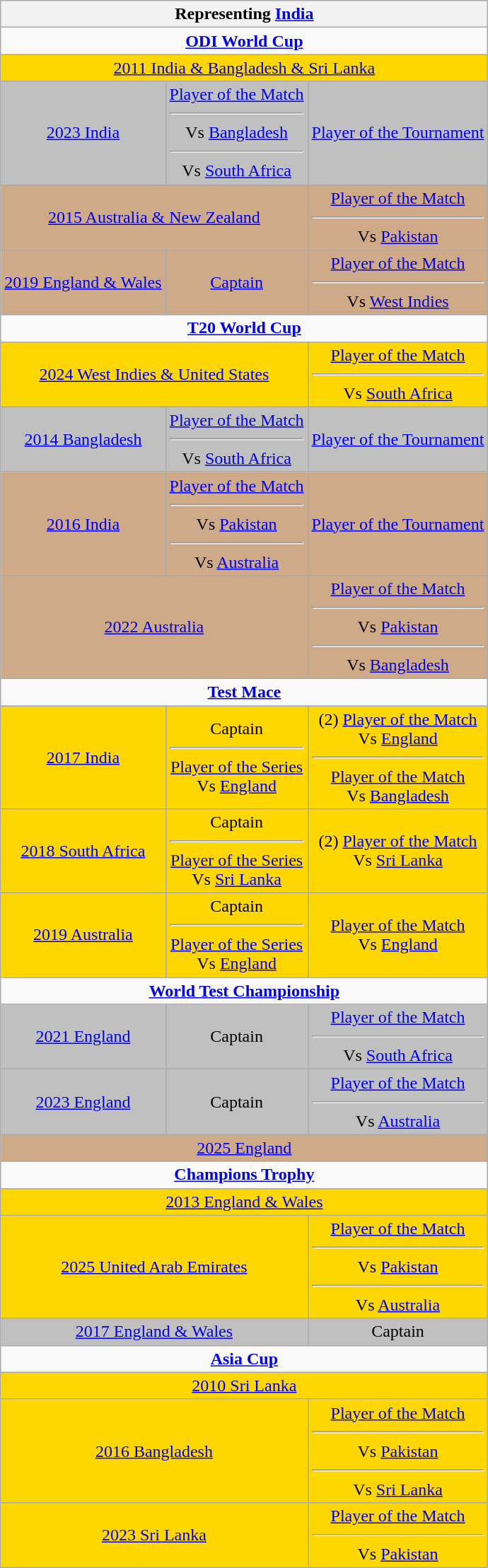<table class="wikitable" style="text-align:center;">
<tr>
<th colspan=3>Representing  <a href='#'>India</a></th>
</tr>
<tr>
<td colspan=3><strong><a href='#'>ODI World Cup</a></strong></td>
</tr>
<tr bgcolor=gold>
<td colspan=3> <a href='#'>2011 India & Bangladesh & Sri Lanka</a></td>
</tr>
<tr bgcolor=silver>
<td> <a href='#'>2023 India</a></td>
<td><a href='#'>Player of the Match</a><hr>Vs <a href='#'>Bangladesh</a><hr>Vs <a href='#'>South Africa</a></td>
<td><a href='#'>Player of the Tournament</a></td>
</tr>
<tr bgcolor=#CFAA88>
<td colspan=2> <a href='#'>2015 Australia & New Zealand</a></td>
<td><a href='#'>Player of the Match</a><hr>Vs <a href='#'>Pakistan</a></td>
</tr>
<tr bgcolor=#CFAA88>
<td> <a href='#'>2019 England & Wales</a></td>
<td><a href='#'>Captain</a></td>
<td><a href='#'>Player of the Match</a><hr>Vs <a href='#'>West Indies</a></td>
</tr>
<tr>
<td colspan=3><strong><a href='#'>T20 World Cup</a></strong></td>
</tr>
<tr bgcolor=gold>
<td colspan=2> <a href='#'>2024 West Indies & United States</a></td>
<td><a href='#'>Player of the Match</a><hr>Vs <a href='#'>South Africa</a></td>
</tr>
<tr bgcolor=silver>
<td> <a href='#'>2014 Bangladesh</a></td>
<td><a href='#'>Player of the Match</a><hr>Vs <a href='#'>South Africa</a></td>
<td><a href='#'>Player of the Tournament</a></td>
</tr>
<tr bgcolor=#CFAA88>
<td> <a href='#'>2016 India</a></td>
<td><a href='#'>Player of the Match</a><hr>Vs <a href='#'>Pakistan</a><hr>Vs <a href='#'>Australia</a></td>
<td><a href='#'>Player of the Tournament</a></td>
</tr>
<tr bgcolor=#CFAA88>
<td colspan=2> <a href='#'>2022 Australia</a></td>
<td><a href='#'>Player of the Match</a><hr>Vs <a href='#'>Pakistan</a><hr>Vs <a href='#'>Bangladesh</a></td>
</tr>
<tr>
<td colspan=3><strong><a href='#'>Test Mace</a></strong></td>
</tr>
<tr bgcolor=gold>
<td> <a href='#'>2017 India</a></td>
<td>Captain<hr><a href='#'>Player of the Series</a><br>Vs <a href='#'>England</a></td>
<td>(2) <a href='#'>Player of the Match</a><br>Vs <a href='#'>England</a><hr><a href='#'>Player of the Match</a> <br>Vs <a href='#'>Bangladesh</a></td>
</tr>
<tr bgcolor=gold>
<td> <a href='#'>2018 South Africa</a></td>
<td>Captain<hr><a href='#'>Player of the Series</a><br>Vs <a href='#'>Sri Lanka</a></td>
<td>(2) <a href='#'>Player of the Match</a><br>Vs <a href='#'>Sri Lanka</a></td>
</tr>
<tr bgcolor=gold>
<td> <a href='#'>2019 Australia</a></td>
<td>Captain<hr><a href='#'>Player of the Series</a><br>Vs <a href='#'>England</a></td>
<td><a href='#'>Player of the Match</a><br>Vs <a href='#'>England</a></td>
</tr>
<tr>
<td colspan=3><strong><a href='#'>World Test Championship</a></strong></td>
</tr>
<tr bgcolor=silver>
<td> <a href='#'>2021 England</a></td>
<td>Captain</td>
<td><a href='#'>Player of the Match</a><hr>Vs <a href='#'>South Africa</a></td>
</tr>
<tr bgcolor=silver>
<td> <a href='#'>2023 England</a></td>
<td>Captain</td>
<td><a href='#'>Player of the Match</a><hr>Vs <a href='#'>Australia</a></td>
</tr>
<tr bgcolor=#CFAA88>
<td colspan=3> <a href='#'>2025 England</a></td>
</tr>
<tr>
<td colspan=3><strong><a href='#'>Champions Trophy</a></strong></td>
</tr>
<tr bgcolor=gold>
<td colspan=3> <a href='#'>2013 England & Wales</a></td>
</tr>
<tr bgcolor=gold>
<td colspan=2> <a href='#'>2025 United Arab Emirates</a></td>
<td><a href='#'>Player of the Match</a><hr>Vs <a href='#'>Pakistan</a><hr>Vs <a href='#'>Australia</a></td>
</tr>
<tr bgcolor=silver>
<td colspan=2> <a href='#'>2017 England & Wales</a></td>
<td>Captain</td>
</tr>
<tr>
<td colspan=3><strong><a href='#'>Asia Cup</a></strong></td>
</tr>
<tr bgcolor=gold>
<td colspan=3> <a href='#'>2010 Sri Lanka</a></td>
</tr>
<tr bgcolor=gold>
<td colspan=2> <a href='#'>2016 Bangladesh</a></td>
<td><a href='#'>Player of the Match</a><hr>Vs <a href='#'>Pakistan</a><hr>Vs <a href='#'>Sri Lanka</a></td>
</tr>
<tr bgcolor=gold>
<td colspan=2> <a href='#'>2023 Sri Lanka</a></td>
<td><a href='#'>Player of the Match</a><hr>Vs <a href='#'>Pakistan</a></td>
</tr>
</table>
